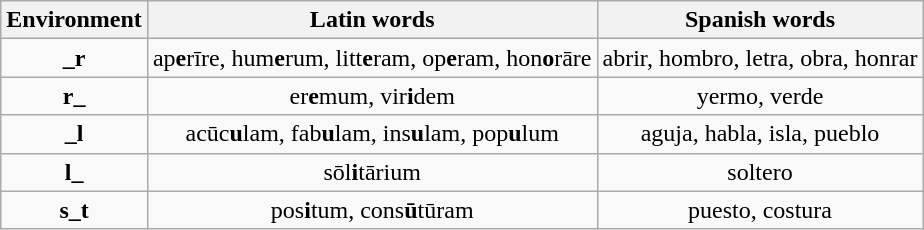<table class="wikitable" style="text-align: center;">
<tr>
<th>Environment</th>
<th>Latin words</th>
<th>Spanish words</th>
</tr>
<tr>
<td><strong>_r</strong></td>
<td>ap<strong>e</strong>rīre, hum<strong>e</strong>rum, litt<strong>e</strong>ram, op<strong>e</strong>ram, hon<strong>o</strong>rāre</td>
<td>abrir, hombro, letra, obra, honrar</td>
</tr>
<tr>
<td><strong>r_</strong></td>
<td>er<strong>e</strong>mum, vir<strong>i</strong>dem</td>
<td>yermo, verde</td>
</tr>
<tr>
<td><strong>_l</strong></td>
<td>acūc<strong>u</strong>lam, fab<strong>u</strong>lam, ins<strong>u</strong>lam, pop<strong>u</strong>lum</td>
<td>aguja, habla, isla, pueblo</td>
</tr>
<tr>
<td><strong>l_</strong></td>
<td>sōl<strong>i</strong>tārium</td>
<td>soltero</td>
</tr>
<tr>
<td><strong>s_t</strong></td>
<td>pos<strong>i</strong>tum, cons<strong>ū</strong>tūram</td>
<td>puesto, costura</td>
</tr>
</table>
